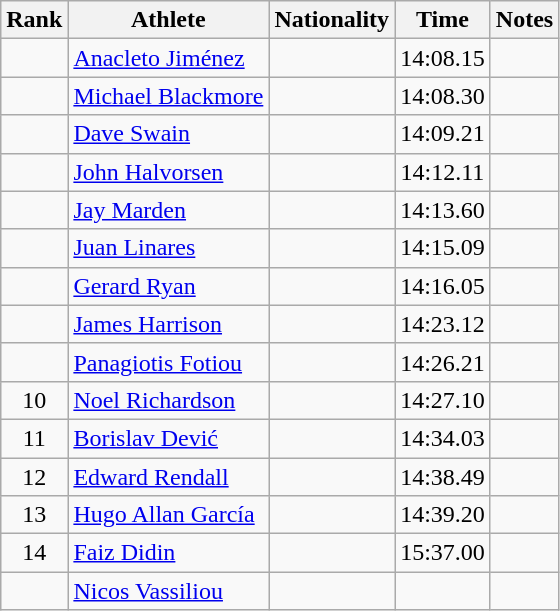<table class="wikitable sortable" style="text-align:center">
<tr>
<th>Rank</th>
<th>Athlete</th>
<th>Nationality</th>
<th>Time</th>
<th>Notes</th>
</tr>
<tr>
<td></td>
<td align=left><a href='#'>Anacleto Jiménez</a></td>
<td align=left></td>
<td>14:08.15</td>
<td></td>
</tr>
<tr>
<td></td>
<td align=left><a href='#'>Michael Blackmore</a></td>
<td align=left></td>
<td>14:08.30</td>
<td></td>
</tr>
<tr>
<td></td>
<td align=left><a href='#'>Dave Swain</a></td>
<td align=left></td>
<td>14:09.21</td>
<td></td>
</tr>
<tr>
<td></td>
<td align=left><a href='#'>John Halvorsen</a></td>
<td align=left></td>
<td>14:12.11</td>
<td></td>
</tr>
<tr>
<td></td>
<td align=left><a href='#'>Jay Marden</a></td>
<td align=left></td>
<td>14:13.60</td>
<td></td>
</tr>
<tr>
<td></td>
<td align=left><a href='#'>Juan Linares</a></td>
<td align=left></td>
<td>14:15.09</td>
<td></td>
</tr>
<tr>
<td></td>
<td align=left><a href='#'>Gerard Ryan</a></td>
<td align=left></td>
<td>14:16.05</td>
<td></td>
</tr>
<tr>
<td></td>
<td align=left><a href='#'>James Harrison</a></td>
<td align=left></td>
<td>14:23.12</td>
<td></td>
</tr>
<tr>
<td></td>
<td align=left><a href='#'>Panagiotis Fotiou</a></td>
<td align=left></td>
<td>14:26.21</td>
<td></td>
</tr>
<tr>
<td>10</td>
<td align=left><a href='#'>Noel Richardson</a></td>
<td align=left></td>
<td>14:27.10</td>
<td></td>
</tr>
<tr>
<td>11</td>
<td align=left><a href='#'>Borislav Dević</a></td>
<td align=left></td>
<td>14:34.03</td>
<td></td>
</tr>
<tr>
<td>12</td>
<td align=left><a href='#'>Edward Rendall</a></td>
<td align=left></td>
<td>14:38.49</td>
<td></td>
</tr>
<tr>
<td>13</td>
<td align=left><a href='#'>Hugo Allan García</a></td>
<td align=left></td>
<td>14:39.20</td>
<td></td>
</tr>
<tr>
<td>14</td>
<td align=left><a href='#'>Faiz Didin</a></td>
<td align=left></td>
<td>15:37.00</td>
<td></td>
</tr>
<tr>
<td></td>
<td align=left><a href='#'>Nicos Vassiliou</a></td>
<td align=left></td>
<td></td>
<td></td>
</tr>
</table>
